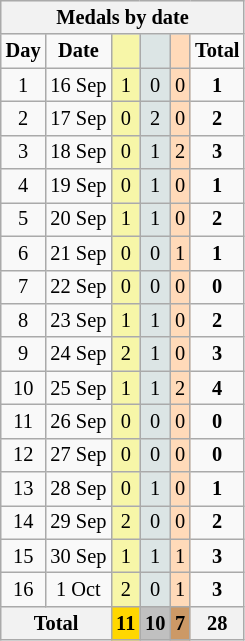<table class="wikitable" style="font-size:85%; text-align:center;">
<tr style="background:#efefef;">
<th colspan=6><strong>Medals by date</strong></th>
</tr>
<tr>
<td><strong>Day</strong></td>
<td><strong>Date</strong></td>
<td style="background:#F7F6A8;"></td>
<td style="background:#DCE5E5;"></td>
<td style="background:#FFDAB9;"></td>
<td><strong>Total</strong></td>
</tr>
<tr>
<td>1</td>
<td>16 Sep</td>
<td style="background:#F7F6A8;">1</td>
<td style="background:#DCE5E5;">0</td>
<td style="background:#FFDAB9;">0</td>
<td><strong>1</strong></td>
</tr>
<tr>
<td>2</td>
<td>17 Sep</td>
<td style="background:#F7F6A8;">0</td>
<td style="background:#DCE5E5;">2</td>
<td style="background:#FFDAB9;">0</td>
<td><strong>2</strong></td>
</tr>
<tr>
<td>3</td>
<td>18 Sep</td>
<td style="background:#F7F6A8;">0</td>
<td style="background:#DCE5E5;">1</td>
<td style="background:#FFDAB9;">2</td>
<td><strong>3</strong></td>
</tr>
<tr>
<td>4</td>
<td>19 Sep</td>
<td style="background:#F7F6A8;">0</td>
<td style="background:#DCE5E5;">1</td>
<td style="background:#FFDAB9;">0</td>
<td><strong>1</strong></td>
</tr>
<tr>
<td>5</td>
<td>20 Sep</td>
<td style="background:#F7F6A8;">1</td>
<td style="background:#DCE5E5;">1</td>
<td style="background:#FFDAB9;">0</td>
<td><strong>2</strong></td>
</tr>
<tr>
<td>6</td>
<td>21 Sep</td>
<td style="background:#F7F6A8;">0</td>
<td style="background:#DCE5E5;">0</td>
<td style="background:#FFDAB9;">1</td>
<td><strong>1</strong></td>
</tr>
<tr>
<td>7</td>
<td>22 Sep</td>
<td style="background:#F7F6A8;">0</td>
<td style="background:#DCE5E5;">0</td>
<td style="background:#FFDAB9;">0</td>
<td><strong>0</strong></td>
</tr>
<tr>
<td>8</td>
<td>23 Sep</td>
<td style="background:#F7F6A8;">1</td>
<td style="background:#DCE5E5;">1</td>
<td style="background:#FFDAB9;">0</td>
<td><strong>2</strong></td>
</tr>
<tr>
<td>9</td>
<td>24 Sep</td>
<td style="background:#F7F6A8;">2</td>
<td style="background:#DCE5E5;">1</td>
<td style="background:#FFDAB9;">0</td>
<td><strong>3</strong></td>
</tr>
<tr>
<td>10</td>
<td>25 Sep</td>
<td style="background:#F7F6A8;">1</td>
<td style="background:#DCE5E5;">1</td>
<td style="background:#FFDAB9;">2</td>
<td><strong>4</strong></td>
</tr>
<tr>
<td>11</td>
<td>26 Sep</td>
<td style="background:#F7F6A8;">0</td>
<td style="background:#DCE5E5;">0</td>
<td style="background:#FFDAB9;">0</td>
<td><strong>0</strong></td>
</tr>
<tr>
<td>12</td>
<td>27 Sep</td>
<td style="background:#F7F6A8;">0</td>
<td style="background:#DCE5E5;">0</td>
<td style="background:#FFDAB9;">0</td>
<td><strong>0</strong></td>
</tr>
<tr>
<td>13</td>
<td>28 Sep</td>
<td style="background:#F7F6A8;">0</td>
<td style="background:#DCE5E5;">1</td>
<td style="background:#FFDAB9;">0</td>
<td><strong>1</strong></td>
</tr>
<tr>
<td>14</td>
<td>29 Sep</td>
<td style="background:#F7F6A8;">2</td>
<td style="background:#DCE5E5;">0</td>
<td style="background:#FFDAB9;">0</td>
<td><strong>2</strong></td>
</tr>
<tr>
<td>15</td>
<td>30 Sep</td>
<td style="background:#F7F6A8;">1</td>
<td style="background:#DCE5E5;">1</td>
<td style="background:#FFDAB9;">1</td>
<td><strong>3</strong></td>
</tr>
<tr>
<td>16</td>
<td>1 Oct</td>
<td style="background:#F7F6A8;">2</td>
<td style="background:#DCE5E5;">0</td>
<td style="background:#FFDAB9;">1</td>
<td><strong>3</strong></td>
</tr>
<tr>
<th colspan="2"><strong>Total</strong></th>
<th style="background:gold;"><strong>11</strong></th>
<th style="background:silver;"><strong>10</strong></th>
<th style="background:#c96;"><strong>7</strong></th>
<th><strong>28</strong></th>
</tr>
</table>
